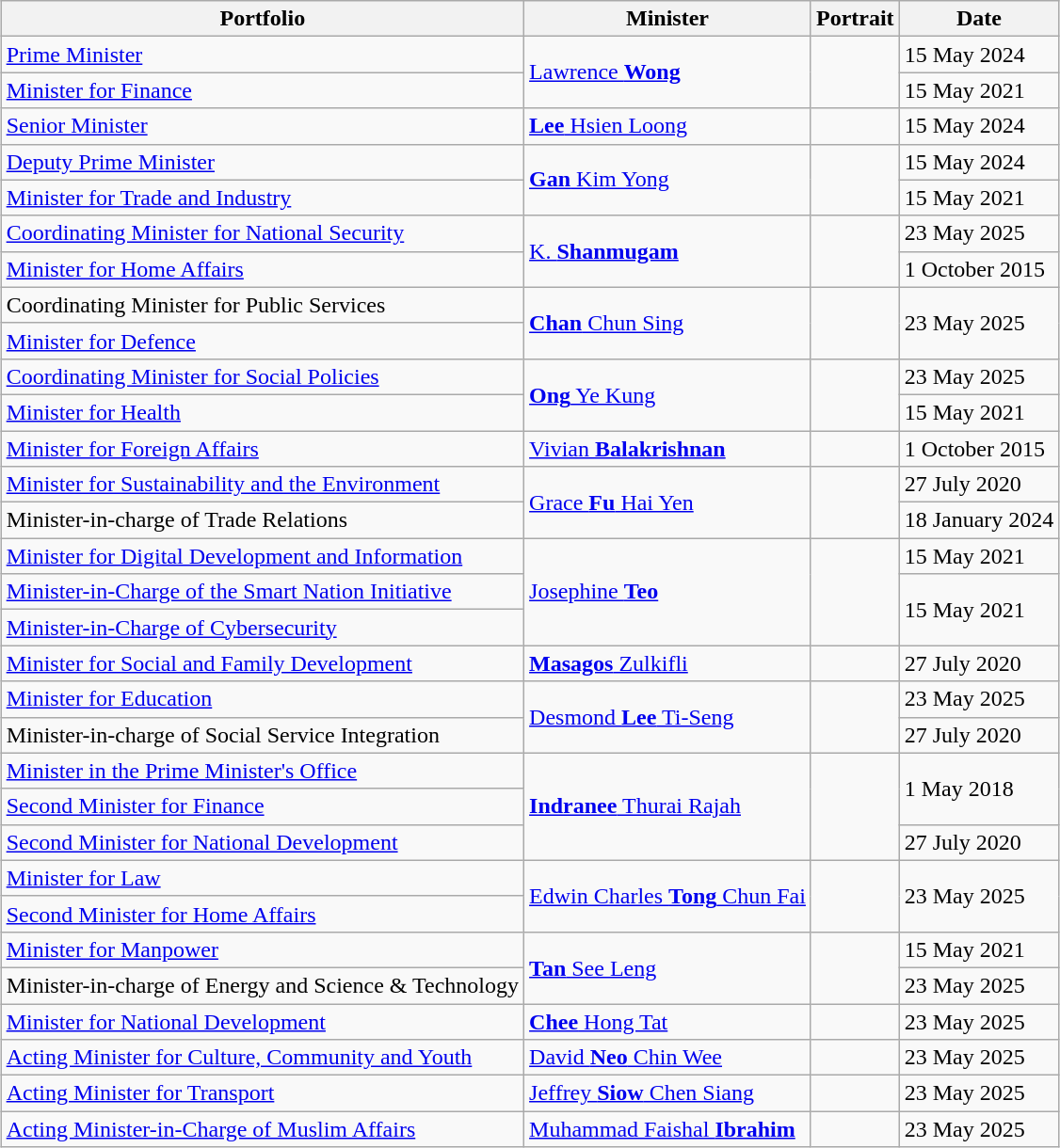<table class="wikitable" style="margin: 1em auto 1em auto">
<tr>
<th>Portfolio</th>
<th>Minister</th>
<th>Portrait</th>
<th>Date</th>
</tr>
<tr>
<td><a href='#'>Prime Minister</a></td>
<td rowspan="2"><a href='#'>Lawrence <strong>Wong</strong></a></td>
<td rowspan="2"></td>
<td>15 May 2024</td>
</tr>
<tr>
<td><a href='#'>Minister for Finance</a></td>
<td>15 May 2021</td>
</tr>
<tr>
<td><a href='#'>Senior Minister</a></td>
<td><a href='#'><strong>Lee</strong> Hsien Loong</a></td>
<td></td>
<td>15 May 2024</td>
</tr>
<tr>
<td><a href='#'>Deputy Prime Minister</a></td>
<td rowspan="2"><a href='#'><strong>Gan</strong> Kim Yong</a></td>
<td rowspan="2"></td>
<td>15 May 2024</td>
</tr>
<tr>
<td><a href='#'>Minister for Trade and Industry</a></td>
<td>15 May 2021</td>
</tr>
<tr>
<td><a href='#'>Coordinating Minister for National Security</a></td>
<td rowspan="2"><a href='#'>K. <strong>Shanmugam</strong></a></td>
<td rowspan="2"></td>
<td>23 May 2025</td>
</tr>
<tr>
<td><a href='#'>Minister for Home Affairs</a></td>
<td>1 October 2015</td>
</tr>
<tr>
<td>Coordinating Minister for Public Services</td>
<td rowspan="2"><a href='#'><strong>Chan</strong> Chun Sing</a></td>
<td rowspan="2"></td>
<td rowspan="2">23 May 2025</td>
</tr>
<tr>
<td><a href='#'>Minister for Defence</a></td>
</tr>
<tr>
<td><a href='#'>Coordinating Minister for Social Policies</a></td>
<td rowspan="2"><a href='#'><strong>Ong</strong> Ye Kung</a></td>
<td rowspan="2"></td>
<td>23 May 2025</td>
</tr>
<tr>
<td><a href='#'>Minister for Health</a></td>
<td>15 May 2021</td>
</tr>
<tr>
<td><a href='#'>Minister for Foreign Affairs</a></td>
<td><a href='#'>Vivian <strong>Balakrishnan</strong></a></td>
<td></td>
<td>1 October 2015</td>
</tr>
<tr>
<td><a href='#'>Minister for Sustainability and the Environment</a></td>
<td rowspan="2"><a href='#'>Grace <strong>Fu</strong> Hai Yen</a></td>
<td rowspan="2"></td>
<td>27 July 2020</td>
</tr>
<tr>
<td>Minister-in-charge of Trade Relations</td>
<td>18 January 2024</td>
</tr>
<tr>
<td><a href='#'>Minister for Digital Development and Information</a></td>
<td rowspan="3"><a href='#'>Josephine <strong>Teo</strong></a></td>
<td rowspan="3"></td>
<td>15 May 2021</td>
</tr>
<tr>
<td><a href='#'>Minister-in-Charge of the Smart Nation Initiative</a></td>
<td rowspan="2">15 May 2021</td>
</tr>
<tr>
<td><a href='#'>Minister-in-Charge of Cybersecurity</a></td>
</tr>
<tr>
<td><a href='#'>Minister for Social and Family Development</a></td>
<td><a href='#'><strong>Masagos</strong> Zulkifli</a></td>
<td></td>
<td>27 July 2020</td>
</tr>
<tr>
<td><a href='#'>Minister for Education</a></td>
<td rowspan=2><a href='#'>Desmond <strong>Lee</strong> Ti-Seng</a></td>
<td rowspan=2></td>
<td>23 May 2025</td>
</tr>
<tr>
<td>Minister-in-charge of Social Service Integration</td>
<td>27 July 2020</td>
</tr>
<tr>
<td><a href='#'>Minister in the Prime Minister's Office</a></td>
<td rowspan="3"><a href='#'><strong>Indranee</strong> Thurai Rajah</a></td>
<td rowspan="3"></td>
<td rowspan="2">1 May 2018</td>
</tr>
<tr>
<td><a href='#'>Second Minister for Finance</a></td>
</tr>
<tr>
<td><a href='#'>Second Minister for National Development</a></td>
<td>27 July 2020</td>
</tr>
<tr>
<td><a href='#'>Minister for Law</a></td>
<td rowspan="2"><a href='#'>Edwin Charles <strong>Tong</strong> Chun Fai</a></td>
<td rowspan="2"></td>
<td rowspan="2">23 May 2025</td>
</tr>
<tr>
<td><a href='#'>Second Minister for Home Affairs</a></td>
</tr>
<tr>
<td><a href='#'>Minister for Manpower</a></td>
<td rowspan="2"><a href='#'><strong>Tan</strong> See Leng</a></td>
<td rowspan="2"></td>
<td>15 May 2021</td>
</tr>
<tr>
<td>Minister-in-charge of Energy and Science & Technology</td>
<td>23 May 2025</td>
</tr>
<tr>
<td><a href='#'>Minister for National Development</a></td>
<td><a href='#'><strong>Chee</strong> Hong Tat</a></td>
<td></td>
<td>23 May 2025</td>
</tr>
<tr>
<td><a href='#'>Acting Minister for Culture, Community and Youth</a></td>
<td><a href='#'>David <strong>Neo</strong> Chin Wee</a></td>
<td></td>
<td>23 May 2025</td>
</tr>
<tr>
<td><a href='#'>Acting Minister for Transport</a></td>
<td><a href='#'>Jeffrey <strong>Siow</strong> Chen Siang</a></td>
<td></td>
<td>23 May 2025</td>
</tr>
<tr>
<td><a href='#'>Acting Minister-in-Charge of Muslim Affairs</a></td>
<td><a href='#'>Muhammad Faishal <strong>Ibrahim</strong></a></td>
<td></td>
<td>23 May 2025</td>
</tr>
</table>
